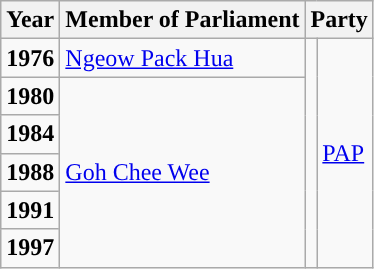<table class="wikitable">
<tr>
<th>Year</th>
<th>Member of Parliament</th>
<th colspan="2">Party</th>
</tr>
<tr>
<td><strong>1976</strong></td>
<td><a href='#'>Ngeow Pack Hua</a></td>
<td rowspan="6"></td>
<td rowspan="6"><a href='#'>PAP</a></td>
</tr>
<tr>
<td><strong>1980</strong></td>
<td rowspan="5"><a href='#'>Goh Chee Wee</a></td>
</tr>
<tr>
<td><strong>1984</strong></td>
</tr>
<tr>
<td><strong>1988</strong></td>
</tr>
<tr>
<td><strong>1991</strong></td>
</tr>
<tr>
<td><strong>1997</strong></td>
</tr>
</table>
